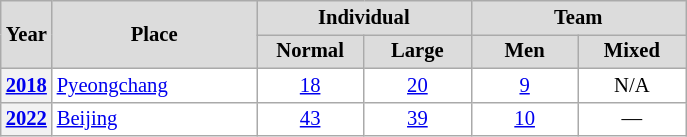<table class="wikitable plainrowheaders" style="background:#fff; font-size:86%; line-height:16px; border:gray solid 1px; border-collapse:collapse;">
<tr style="background:#ccc; text-align:center;">
<th scope="col" rowspan="2" style="background:#dcdcdc; width:25px;">Year</th>
<th scope="col" rowspan="2" style="background:#dcdcdc; width:130px;">Place</th>
<th scope="col" colspan="2" style="background:#dcdcdc; width:130px;">Individual</th>
<th scope="col" colspan="2" style="background:#dcdcdc; width:130px;">Team</th>
</tr>
<tr>
<th scope="col" style="background:#dcdcdc; width:65px;">Normal</th>
<th scope="col" style="background:#dcdcdc; width:65px;">Large</th>
<th scope="col" style="background:#dcdcdc; width:65px;">Men</th>
<th scope="col" style="background:#dcdcdc; width:65px;">Mixed</th>
</tr>
<tr>
<th scope=row align=center><a href='#'>2018</a></th>
<td> <a href='#'>Pyeongchang</a></td>
<td align=center><a href='#'>18</a></td>
<td align=center><a href='#'>20</a></td>
<td align=center><a href='#'>9</a></td>
<td align=center>N/A</td>
</tr>
<tr>
<th scope=row align=center><a href='#'>2022</a></th>
<td> <a href='#'>Beijing</a></td>
<td align=center><a href='#'>43</a></td>
<td align=center><a href='#'>39</a></td>
<td align=center><a href='#'>10</a></td>
<td align=center>—</td>
</tr>
</table>
